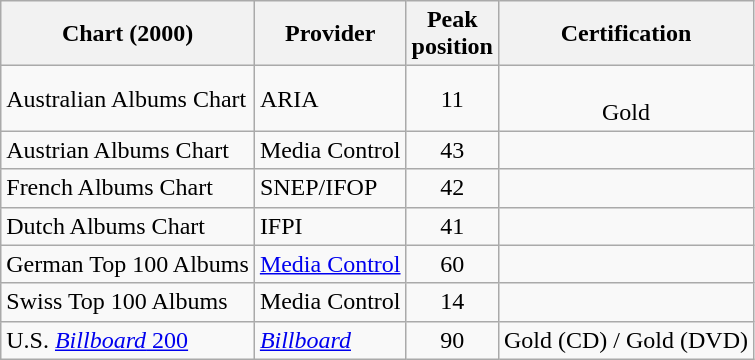<table class="wikitable">
<tr>
<th style="text-align:center;">Chart (2000)</th>
<th style="text-align:center;">Provider</th>
<th style="text-align:center;">Peak<br>position</th>
<th style="text-align:center;">Certification</th>
</tr>
<tr>
<td align="left">Australian Albums Chart</td>
<td align="left">ARIA</td>
<td style="text-align:center;">11</td>
<td style="text-align:center;"><br>Gold</td>
</tr>
<tr>
<td align="left">Austrian Albums Chart</td>
<td align="left">Media Control</td>
<td style="text-align:center;">43</td>
<td style="text-align:center;"></td>
</tr>
<tr>
<td align="left">French Albums Chart</td>
<td align="left">SNEP/IFOP</td>
<td style="text-align:center;">42</td>
<td style="text-align:center;"></td>
</tr>
<tr>
<td align="left">Dutch Albums Chart</td>
<td align="left">IFPI</td>
<td style="text-align:center;">41</td>
<td style="text-align:center;"></td>
</tr>
<tr>
<td align="left">German Top 100 Albums</td>
<td align="left"><a href='#'>Media Control</a></td>
<td style="text-align:center;">60</td>
<td style="text-align:center;"></td>
</tr>
<tr>
<td align="left">Swiss Top 100 Albums</td>
<td align="left">Media Control</td>
<td style="text-align:center;">14</td>
<td style="text-align:center;"></td>
</tr>
<tr>
<td align="left">U.S. <a href='#'><em> Billboard</em> 200</a></td>
<td style="text-align:left;"><em><a href='#'>Billboard</a></em></td>
<td style="text-align:center;">90</td>
<td style="text-align:center;">Gold (CD) / Gold (DVD)</td>
</tr>
</table>
